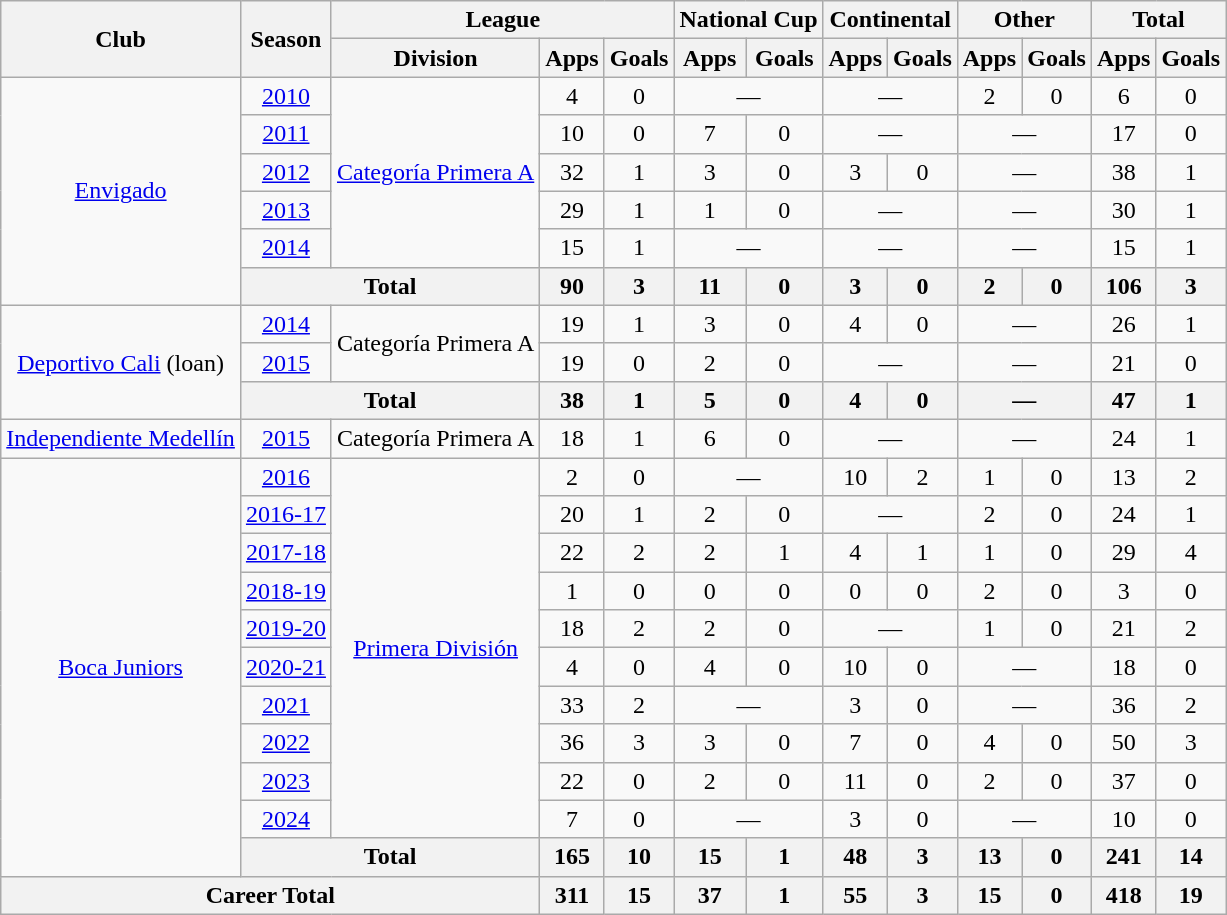<table class="wikitable" border="1" style="text-align: center;">
<tr>
<th rowspan="2">Club</th>
<th rowspan="2">Season</th>
<th colspan="3">League</th>
<th colspan="2">National Cup</th>
<th colspan="2">Continental</th>
<th colspan="2">Other</th>
<th colspan="2">Total</th>
</tr>
<tr>
<th>Division</th>
<th>Apps</th>
<th>Goals</th>
<th>Apps</th>
<th>Goals</th>
<th>Apps</th>
<th>Goals</th>
<th>Apps</th>
<th>Goals</th>
<th>Apps</th>
<th>Goals</th>
</tr>
<tr>
<td rowspan="6"><a href='#'>Envigado</a></td>
<td><a href='#'>2010</a></td>
<td rowspan="5"><a href='#'>Categoría Primera A</a></td>
<td>4</td>
<td>0</td>
<td colspan="2">—</td>
<td colspan="2">—</td>
<td>2</td>
<td>0</td>
<td>6</td>
<td>0</td>
</tr>
<tr>
<td><a href='#'>2011</a></td>
<td>10</td>
<td>0</td>
<td>7</td>
<td>0</td>
<td colspan="2">—</td>
<td colspan="2">—</td>
<td>17</td>
<td>0</td>
</tr>
<tr>
<td><a href='#'>2012</a></td>
<td>32</td>
<td>1</td>
<td>3</td>
<td>0</td>
<td>3</td>
<td>0</td>
<td colspan="2">—</td>
<td>38</td>
<td>1</td>
</tr>
<tr>
<td><a href='#'>2013</a></td>
<td>29</td>
<td>1</td>
<td>1</td>
<td>0</td>
<td colspan="2">—</td>
<td colspan="2">—</td>
<td>30</td>
<td>1</td>
</tr>
<tr>
<td><a href='#'>2014</a></td>
<td>15</td>
<td>1</td>
<td colspan="2">—</td>
<td colspan="2">—</td>
<td colspan="2">—</td>
<td>15</td>
<td>1</td>
</tr>
<tr>
<th colspan="2">Total</th>
<th>90</th>
<th>3</th>
<th>11</th>
<th>0</th>
<th>3</th>
<th>0</th>
<th>2</th>
<th>0</th>
<th>106</th>
<th>3</th>
</tr>
<tr>
<td rowspan="3"><a href='#'>Deportivo Cali</a> (loan)</td>
<td><a href='#'>2014</a></td>
<td rowspan="2">Categoría Primera A</td>
<td>19</td>
<td>1</td>
<td>3</td>
<td>0</td>
<td>4</td>
<td>0</td>
<td colspan="2">—</td>
<td>26</td>
<td>1</td>
</tr>
<tr>
<td><a href='#'>2015</a></td>
<td>19</td>
<td>0</td>
<td>2</td>
<td>0</td>
<td colspan="2">—</td>
<td colspan="2">—</td>
<td>21</td>
<td>0</td>
</tr>
<tr>
<th colspan="2">Total</th>
<th>38</th>
<th>1</th>
<th>5</th>
<th>0</th>
<th>4</th>
<th>0</th>
<th colspan="2">—</th>
<th>47</th>
<th>1</th>
</tr>
<tr>
<td><a href='#'>Independiente Medellín</a></td>
<td><a href='#'>2015</a></td>
<td>Categoría Primera A</td>
<td>18</td>
<td>1</td>
<td>6</td>
<td>0</td>
<td colspan="2">—</td>
<td colspan="2">—</td>
<td>24</td>
<td>1</td>
</tr>
<tr>
<td rowspan="11"><a href='#'>Boca Juniors</a></td>
<td><a href='#'>2016</a></td>
<td rowspan="10"><a href='#'>Primera División</a></td>
<td>2</td>
<td>0</td>
<td colspan="2">—</td>
<td>10</td>
<td>2</td>
<td>1</td>
<td>0</td>
<td>13</td>
<td>2</td>
</tr>
<tr>
<td><a href='#'>2016-17</a></td>
<td>20</td>
<td>1</td>
<td>2</td>
<td>0</td>
<td colspan="2">—</td>
<td>2</td>
<td>0</td>
<td>24</td>
<td>1</td>
</tr>
<tr>
<td><a href='#'>2017-18</a></td>
<td>22</td>
<td>2</td>
<td>2</td>
<td>1</td>
<td>4</td>
<td>1</td>
<td>1</td>
<td>0</td>
<td>29</td>
<td>4</td>
</tr>
<tr>
<td><a href='#'>2018-19</a></td>
<td>1</td>
<td>0</td>
<td>0</td>
<td>0</td>
<td>0</td>
<td>0</td>
<td>2</td>
<td>0</td>
<td>3</td>
<td>0</td>
</tr>
<tr>
<td><a href='#'>2019-20</a></td>
<td>18</td>
<td>2</td>
<td>2</td>
<td>0</td>
<td colspan="2">—</td>
<td>1</td>
<td>0</td>
<td>21</td>
<td>2</td>
</tr>
<tr>
<td><a href='#'>2020-21</a></td>
<td>4</td>
<td>0</td>
<td>4</td>
<td>0</td>
<td>10</td>
<td>0</td>
<td colspan="2">—</td>
<td>18</td>
<td>0</td>
</tr>
<tr>
<td><a href='#'>2021</a></td>
<td>33</td>
<td>2</td>
<td colspan="2">—</td>
<td>3</td>
<td>0</td>
<td colspan="2">—</td>
<td>36</td>
<td>2</td>
</tr>
<tr>
<td><a href='#'>2022</a></td>
<td>36</td>
<td>3</td>
<td>3</td>
<td>0</td>
<td>7</td>
<td>0</td>
<td>4</td>
<td>0</td>
<td>50</td>
<td>3</td>
</tr>
<tr>
<td><a href='#'>2023</a></td>
<td>22</td>
<td>0</td>
<td>2</td>
<td>0</td>
<td>11</td>
<td>0</td>
<td>2</td>
<td>0</td>
<td>37</td>
<td>0</td>
</tr>
<tr>
<td><a href='#'>2024</a></td>
<td>7</td>
<td>0</td>
<td colspan="2">—</td>
<td>3</td>
<td>0</td>
<td colspan="2">—</td>
<td>10</td>
<td>0</td>
</tr>
<tr>
<th colspan="2">Total</th>
<th>165</th>
<th>10</th>
<th>15</th>
<th>1</th>
<th>48</th>
<th>3</th>
<th>13</th>
<th>0</th>
<th>241</th>
<th>14</th>
</tr>
<tr>
<th colspan="3">Career Total</th>
<th>311</th>
<th>15</th>
<th>37</th>
<th>1</th>
<th>55</th>
<th>3</th>
<th>15</th>
<th>0</th>
<th>418</th>
<th>19</th>
</tr>
</table>
